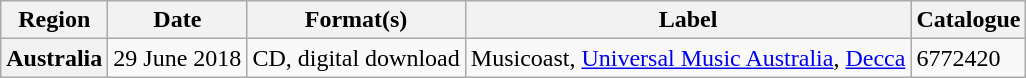<table class="wikitable plainrowheaders">
<tr>
<th scope="col">Region</th>
<th scope="col">Date</th>
<th scope="col">Format(s)</th>
<th scope="col">Label</th>
<th scope="col">Catalogue</th>
</tr>
<tr>
<th scope="row">Australia</th>
<td>29 June 2018</td>
<td>CD, digital download</td>
<td>Musicoast, <a href='#'>Universal Music Australia</a>, <a href='#'>Decca</a></td>
<td>6772420</td>
</tr>
</table>
